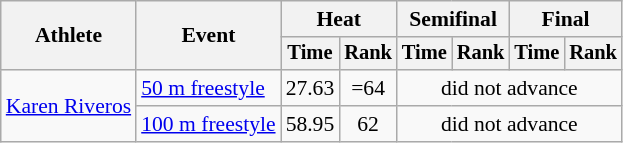<table class=wikitable style="font-size:90%">
<tr>
<th rowspan="2">Athlete</th>
<th rowspan="2">Event</th>
<th colspan="2">Heat</th>
<th colspan="2">Semifinal</th>
<th colspan="2">Final</th>
</tr>
<tr style="font-size:95%">
<th>Time</th>
<th>Rank</th>
<th>Time</th>
<th>Rank</th>
<th>Time</th>
<th>Rank</th>
</tr>
<tr align=center>
<td align=left rowspan=2><a href='#'>Karen Riveros</a></td>
<td align=left><a href='#'>50 m freestyle</a></td>
<td>27.63</td>
<td>=64</td>
<td colspan=4>did not advance</td>
</tr>
<tr align=center>
<td align=left><a href='#'>100 m freestyle</a></td>
<td>58.95</td>
<td>62</td>
<td colspan=4>did not advance</td>
</tr>
</table>
